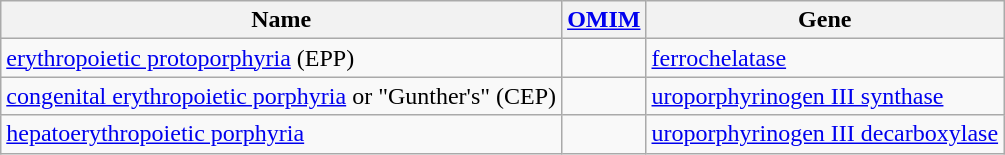<table class="wikitable">
<tr>
<th>Name</th>
<th><a href='#'>OMIM</a></th>
<th>Gene</th>
</tr>
<tr>
<td><a href='#'>erythropoietic protoporphyria</a> (EPP)</td>
<td></td>
<td><a href='#'>ferrochelatase</a></td>
</tr>
<tr>
<td><a href='#'>congenital erythropoietic porphyria</a> or "Gunther's" (CEP)</td>
<td></td>
<td><a href='#'>uroporphyrinogen III synthase</a></td>
</tr>
<tr>
<td><a href='#'>hepatoerythropoietic porphyria</a></td>
<td></td>
<td><a href='#'>uroporphyrinogen III decarboxylase</a></td>
</tr>
</table>
